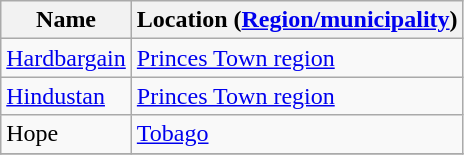<table class="wikitable">
<tr>
<th>Name</th>
<th>Location (<a href='#'>Region/municipality</a>)</th>
</tr>
<tr>
<td><a href='#'>Hardbargain</a></td>
<td><a href='#'>Princes Town region</a></td>
</tr>
<tr>
<td><a href='#'>Hindustan</a></td>
<td><a href='#'>Princes Town region</a></td>
</tr>
<tr>
<td>Hope</td>
<td><a href='#'>Tobago</a></td>
</tr>
<tr>
</tr>
</table>
